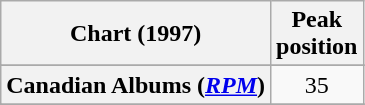<table class="wikitable sortable plainrowheaders">
<tr>
<th>Chart (1997)</th>
<th>Peak<br>position</th>
</tr>
<tr>
</tr>
<tr>
</tr>
<tr>
</tr>
<tr>
</tr>
<tr>
<th scope="row">Canadian Albums (<em><a href='#'>RPM</a></em>)</th>
<td align=center>35</td>
</tr>
<tr>
</tr>
<tr>
</tr>
<tr>
</tr>
<tr>
</tr>
<tr>
</tr>
<tr>
</tr>
<tr>
</tr>
<tr>
</tr>
<tr>
</tr>
<tr>
</tr>
<tr>
</tr>
</table>
